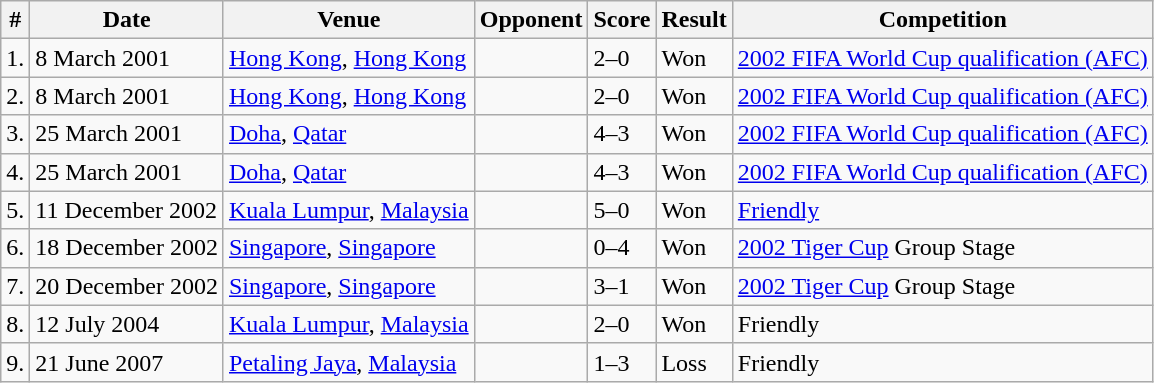<table class="wikitable">
<tr>
<th>#</th>
<th>Date</th>
<th>Venue</th>
<th>Opponent</th>
<th>Score</th>
<th>Result</th>
<th>Competition</th>
</tr>
<tr>
<td>1.</td>
<td>8 March 2001</td>
<td><a href='#'>Hong Kong</a>, <a href='#'>Hong Kong</a></td>
<td></td>
<td>2–0</td>
<td>Won</td>
<td><a href='#'>2002 FIFA World Cup qualification (AFC)</a></td>
</tr>
<tr>
<td>2.</td>
<td>8 March 2001</td>
<td><a href='#'>Hong Kong</a>, <a href='#'>Hong Kong</a></td>
<td></td>
<td>2–0</td>
<td>Won</td>
<td><a href='#'>2002 FIFA World Cup qualification (AFC)</a></td>
</tr>
<tr>
<td>3.</td>
<td>25 March 2001</td>
<td><a href='#'>Doha</a>, <a href='#'>Qatar</a></td>
<td></td>
<td>4–3</td>
<td>Won</td>
<td><a href='#'>2002 FIFA World Cup qualification (AFC)</a></td>
</tr>
<tr>
<td>4.</td>
<td>25 March 2001</td>
<td><a href='#'>Doha</a>, <a href='#'>Qatar</a></td>
<td></td>
<td>4–3</td>
<td>Won</td>
<td><a href='#'>2002 FIFA World Cup qualification (AFC)</a></td>
</tr>
<tr>
<td>5.</td>
<td>11 December 2002</td>
<td><a href='#'>Kuala Lumpur</a>, <a href='#'>Malaysia</a></td>
<td></td>
<td>5–0</td>
<td>Won</td>
<td><a href='#'>Friendly</a></td>
</tr>
<tr>
<td>6.</td>
<td>18 December 2002</td>
<td><a href='#'>Singapore</a>, <a href='#'>Singapore</a></td>
<td></td>
<td>0–4</td>
<td>Won</td>
<td><a href='#'>2002 Tiger Cup</a> Group Stage</td>
</tr>
<tr>
<td>7.</td>
<td>20 December 2002</td>
<td><a href='#'>Singapore</a>, <a href='#'>Singapore</a></td>
<td></td>
<td>3–1</td>
<td>Won</td>
<td><a href='#'>2002 Tiger Cup</a> Group Stage</td>
</tr>
<tr>
<td>8.</td>
<td>12 July 2004</td>
<td><a href='#'>Kuala Lumpur</a>, <a href='#'>Malaysia</a></td>
<td></td>
<td>2–0</td>
<td>Won</td>
<td>Friendly</td>
</tr>
<tr>
<td>9.</td>
<td>21 June 2007</td>
<td><a href='#'>Petaling Jaya</a>, <a href='#'>Malaysia</a></td>
<td></td>
<td>1–3</td>
<td>Loss</td>
<td>Friendly</td>
</tr>
</table>
